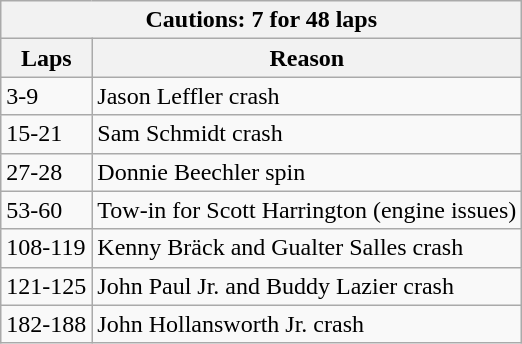<table class="wikitable">
<tr>
<th colspan=2>Cautions: 7 for 48 laps</th>
</tr>
<tr>
<th>Laps</th>
<th>Reason</th>
</tr>
<tr>
<td>3-9</td>
<td>Jason Leffler crash</td>
</tr>
<tr>
<td>15-21</td>
<td>Sam Schmidt crash</td>
</tr>
<tr>
<td>27-28</td>
<td>Donnie Beechler spin</td>
</tr>
<tr>
<td>53-60</td>
<td>Tow-in for Scott Harrington (engine issues)</td>
</tr>
<tr>
<td>108-119</td>
<td>Kenny Bräck and Gualter Salles crash</td>
</tr>
<tr>
<td>121-125</td>
<td>John Paul Jr. and Buddy Lazier crash</td>
</tr>
<tr>
<td>182-188</td>
<td>John Hollansworth Jr. crash</td>
</tr>
</table>
